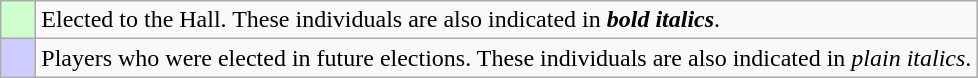<table class="wikitable">
<tr>
<td bgcolor="#ccffcc">    </td>
<td>Elected to the Hall. These individuals are also indicated in <strong><em>bold italics</em></strong>.</td>
</tr>
<tr>
<td bgcolor="#ccccff">    </td>
<td>Players who were elected in future elections. These individuals are also indicated in <em>plain italics</em>.</td>
</tr>
</table>
